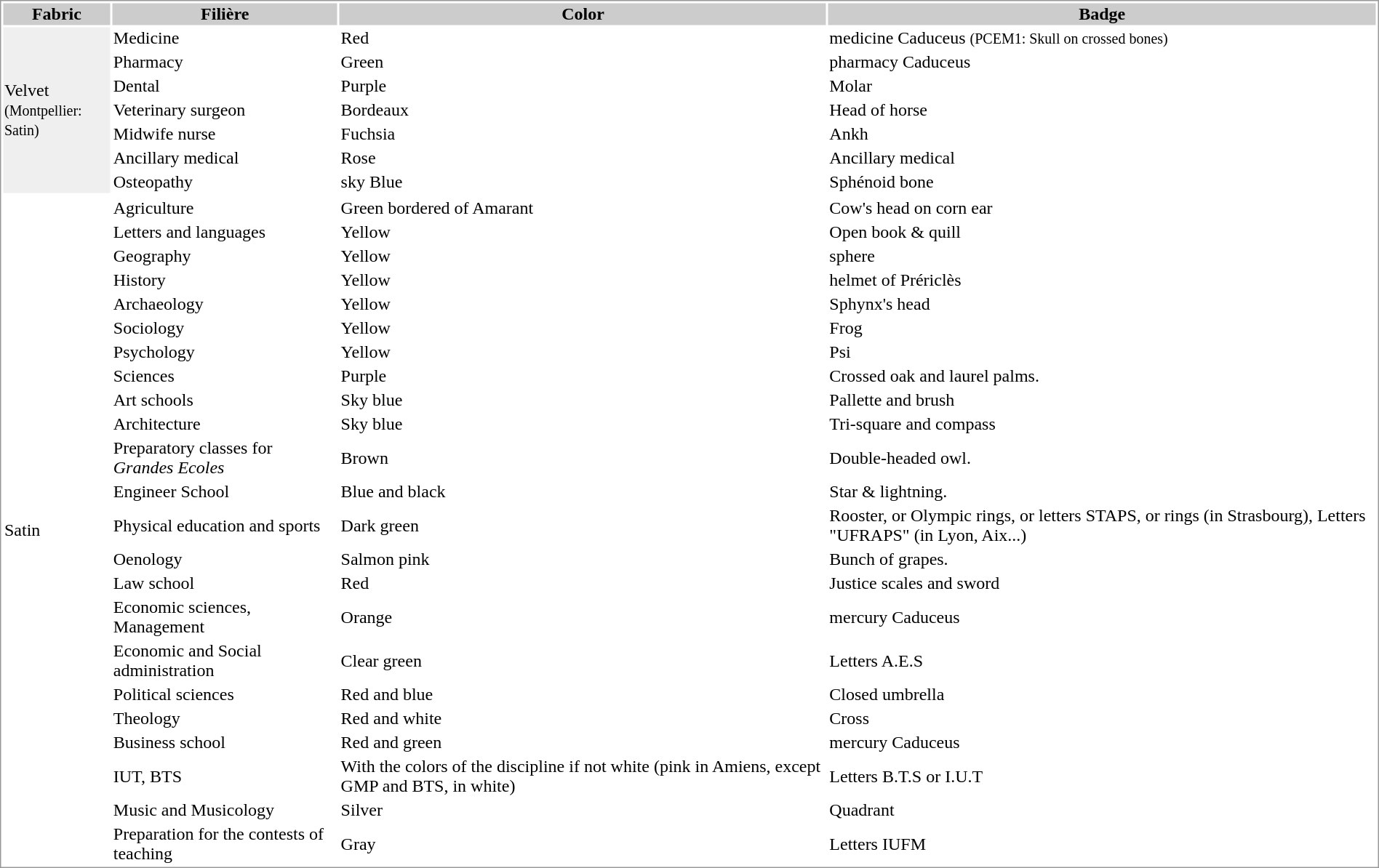<table border="0" align="center" style="border: 1px solid #999; background-color:#FFFFFF">
<tr align="center" bgcolor="#CCCCCC">
<th>Fabric</th>
<th>Filière</th>
<th>Color</th>
<th>Badge</th>
</tr>
<tr ---->
<td rowspan="7" bgcolor="#EFEFEF">Velvet<br><small>(Montpellier: Satin)</small></td>
<td>Medicine</td>
<td>Red</td>
<td>medicine Caduceus <small>(PCEM1: Skull on crossed bones)</small></td>
</tr>
<tr ----bgcolor="#EFEFEF">
<td>Pharmacy</td>
<td>Green</td>
<td>pharmacy Caduceus</td>
</tr>
<tr ---->
<td>Dental</td>
<td>Purple</td>
<td>Molar</td>
</tr>
<tr ----bgcolor="#EFEFEF">
<td>Veterinary surgeon</td>
<td>Bordeaux</td>
<td>Head of horse</td>
</tr>
<tr ---->
<td>Midwife nurse</td>
<td>Fuchsia</td>
<td>Ankh</td>
</tr>
<tr ----bgcolor="#EFEFEF">
<td>Ancillary medical</td>
<td>Rose</td>
<td>Ancillary medical</td>
</tr>
<tr ---->
<td>Osteopathy</td>
<td>sky Blue</td>
<td>Sphénoid bone</td>
</tr>
<tr ---->
<td rowspan="24">Satin</td>
</tr>
<tr ----bgcolor="#EFEFEF">
<td>Agriculture</td>
<td>Green bordered of Amarant</td>
<td>Cow's head on corn ear</td>
</tr>
<tr ---->
<td>Letters and languages</td>
<td>Yellow</td>
<td>Open book & quill</td>
</tr>
<tr ----bgcolor="#EFEFEF">
<td>Geography</td>
<td>Yellow</td>
<td>sphere</td>
</tr>
<tr ---->
<td>History</td>
<td>Yellow</td>
<td>helmet of Prériclès</td>
</tr>
<tr ----bgcolor="#EFEFEF">
<td>Archaeology</td>
<td>Yellow</td>
<td>Sphynx's head</td>
</tr>
<tr ---->
<td>Sociology</td>
<td>Yellow</td>
<td>Frog</td>
</tr>
<tr ----bgcolor="#EFEFEF">
<td>Psychology</td>
<td>Yellow</td>
<td>Psi</td>
</tr>
<tr ---->
<td>Sciences</td>
<td>Purple</td>
<td>Crossed oak and laurel palms.</td>
</tr>
<tr ----bgcolor="#EFEFEF">
<td>Art schools</td>
<td>Sky blue</td>
<td>Pallette and brush</td>
</tr>
<tr ---->
<td>Architecture</td>
<td>Sky blue</td>
<td>Tri-square and compass</td>
</tr>
<tr ----bgcolor="#EFEFEF">
<td>Preparatory classes for <em>Grandes Ecoles</em></td>
<td>Brown</td>
<td>Double-headed owl.</td>
</tr>
<tr ---->
<td>Engineer School</td>
<td>Blue and black</td>
<td>Star & lightning.</td>
</tr>
<tr ----bgcolor="#EFEFEF">
<td>Physical education and sports</td>
<td>Dark green</td>
<td>Rooster, or Olympic rings, or letters STAPS, or rings (in Strasbourg), Letters "UFRAPS" (in Lyon, Aix...)</td>
</tr>
<tr ---->
<td>Oenology</td>
<td>Salmon pink</td>
<td>Bunch of grapes.</td>
</tr>
<tr ----bgcolor="#EFEFEF">
<td>Law school</td>
<td>Red</td>
<td>Justice scales and sword</td>
</tr>
<tr ---->
<td>Economic sciences, Management</td>
<td>Orange</td>
<td>mercury Caduceus</td>
</tr>
<tr ----bgcolor="#EFEFEF">
<td>Economic and Social administration</td>
<td>Clear green</td>
<td>Letters A.E.S</td>
</tr>
<tr ---->
<td>Political sciences</td>
<td>Red and blue</td>
<td>Closed umbrella</td>
</tr>
<tr ----bgcolor="#EFEFEF">
<td>Theology</td>
<td>Red and white</td>
<td>Cross</td>
</tr>
<tr ---->
<td>Business school</td>
<td>Red and green</td>
<td>mercury Caduceus</td>
</tr>
<tr ----bgcolor="#EFEFEF">
<td>IUT, BTS</td>
<td>With the colors of the discipline if not white (pink in Amiens, except GMP and BTS, in white)</td>
<td>Letters B.T.S or I.U.T</td>
</tr>
<tr ---->
<td>Music and Musicology</td>
<td>Silver</td>
<td>Quadrant</td>
</tr>
<tr ----bgcolor="#EFEFEF">
<td>Preparation for the contests of teaching</td>
<td>Gray</td>
<td>Letters IUFM</td>
</tr>
</table>
